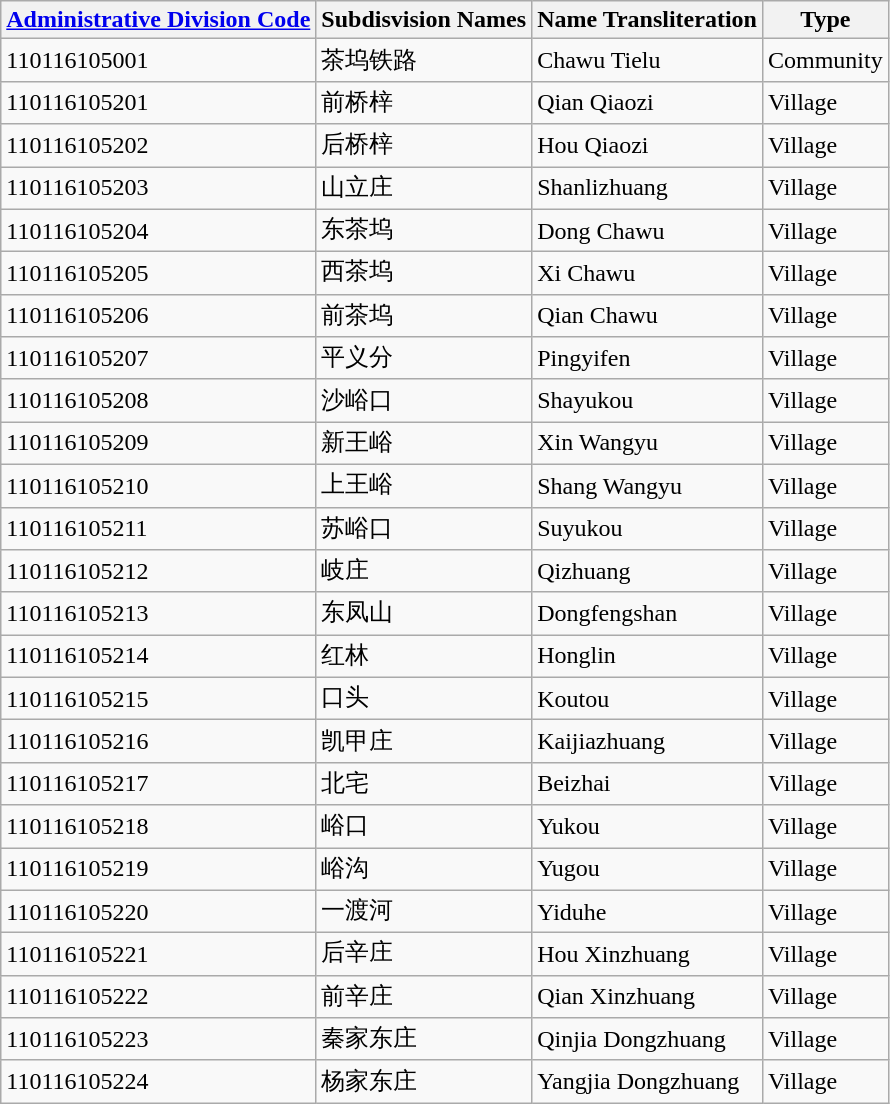<table class="wikitable sortable">
<tr>
<th><a href='#'>Administrative Division Code</a></th>
<th>Subdisvision Names</th>
<th>Name Transliteration</th>
<th>Type</th>
</tr>
<tr>
<td>110116105001</td>
<td>茶坞铁路</td>
<td>Chawu Tielu</td>
<td>Community</td>
</tr>
<tr>
<td>110116105201</td>
<td>前桥梓</td>
<td>Qian Qiaozi</td>
<td>Village</td>
</tr>
<tr>
<td>110116105202</td>
<td>后桥梓</td>
<td>Hou Qiaozi</td>
<td>Village</td>
</tr>
<tr>
<td>110116105203</td>
<td>山立庄</td>
<td>Shanlizhuang</td>
<td>Village</td>
</tr>
<tr>
<td>110116105204</td>
<td>东茶坞</td>
<td>Dong Chawu</td>
<td>Village</td>
</tr>
<tr>
<td>110116105205</td>
<td>西茶坞</td>
<td>Xi Chawu</td>
<td>Village</td>
</tr>
<tr>
<td>110116105206</td>
<td>前茶坞</td>
<td>Qian Chawu</td>
<td>Village</td>
</tr>
<tr>
<td>110116105207</td>
<td>平义分</td>
<td>Pingyifen</td>
<td>Village</td>
</tr>
<tr>
<td>110116105208</td>
<td>沙峪口</td>
<td>Shayukou</td>
<td>Village</td>
</tr>
<tr>
<td>110116105209</td>
<td>新王峪</td>
<td>Xin Wangyu</td>
<td>Village</td>
</tr>
<tr>
<td>110116105210</td>
<td>上王峪</td>
<td>Shang Wangyu</td>
<td>Village</td>
</tr>
<tr>
<td>110116105211</td>
<td>苏峪口</td>
<td>Suyukou</td>
<td>Village</td>
</tr>
<tr>
<td>110116105212</td>
<td>岐庄</td>
<td>Qizhuang</td>
<td>Village</td>
</tr>
<tr>
<td>110116105213</td>
<td>东凤山</td>
<td>Dongfengshan</td>
<td>Village</td>
</tr>
<tr>
<td>110116105214</td>
<td>红林</td>
<td>Honglin</td>
<td>Village</td>
</tr>
<tr>
<td>110116105215</td>
<td>口头</td>
<td>Koutou</td>
<td>Village</td>
</tr>
<tr>
<td>110116105216</td>
<td>凯甲庄</td>
<td>Kaijiazhuang</td>
<td>Village</td>
</tr>
<tr>
<td>110116105217</td>
<td>北宅</td>
<td>Beizhai</td>
<td>Village</td>
</tr>
<tr>
<td>110116105218</td>
<td>峪口</td>
<td>Yukou</td>
<td>Village</td>
</tr>
<tr>
<td>110116105219</td>
<td>峪沟</td>
<td>Yugou</td>
<td>Village</td>
</tr>
<tr>
<td>110116105220</td>
<td>一渡河</td>
<td>Yiduhe</td>
<td>Village</td>
</tr>
<tr>
<td>110116105221</td>
<td>后辛庄</td>
<td>Hou Xinzhuang</td>
<td>Village</td>
</tr>
<tr>
<td>110116105222</td>
<td>前辛庄</td>
<td>Qian Xinzhuang</td>
<td>Village</td>
</tr>
<tr>
<td>110116105223</td>
<td>秦家东庄</td>
<td>Qinjia Dongzhuang</td>
<td>Village</td>
</tr>
<tr>
<td>110116105224</td>
<td>杨家东庄</td>
<td>Yangjia Dongzhuang</td>
<td>Village</td>
</tr>
</table>
